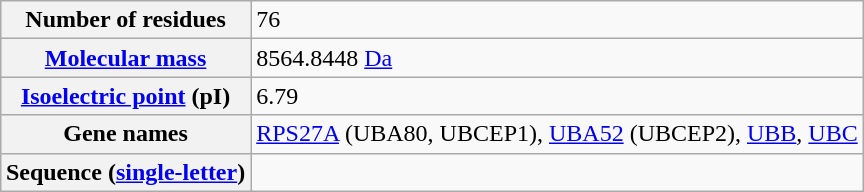<table class=wikitable align=right style=clear:right>
<tr>
<th scope=row>Number of residues</th>
<td>76</td>
</tr>
<tr>
<th scope=row><a href='#'>Molecular mass</a></th>
<td>8564.8448 <a href='#'>Da</a></td>
</tr>
<tr>
<th scope=row><a href='#'>Isoelectric point</a> (pI)</th>
<td>6.79</td>
</tr>
<tr>
<th scope=row>Gene names</th>
<td><a href='#'>RPS27A</a> (UBA80, UBCEP1), <a href='#'>UBA52</a> (UBCEP2), <a href='#'>UBB</a>, <a href='#'>UBC</a></td>
</tr>
<tr>
<th scope=row>Sequence (<a href='#'>single-letter</a>)</th>
<td></td>
</tr>
</table>
